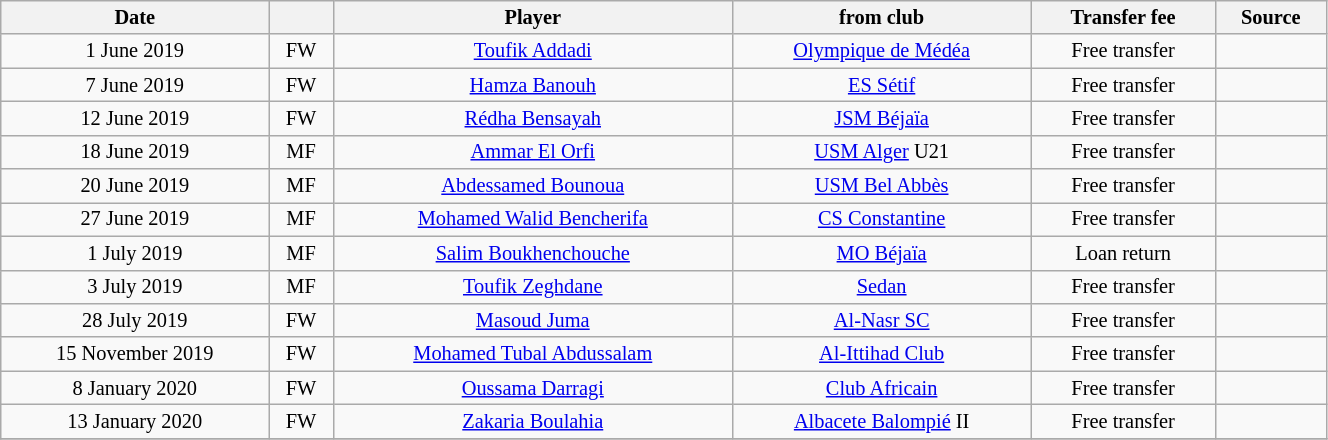<table class="wikitable sortable" style="width:70%; text-align:center; font-size:85%; text-align:centre;">
<tr>
<th>Date</th>
<th></th>
<th>Player</th>
<th>from club</th>
<th>Transfer fee</th>
<th>Source</th>
</tr>
<tr>
<td>1 June 2019</td>
<td>FW</td>
<td> <a href='#'>Toufik Addadi</a></td>
<td><a href='#'>Olympique de Médéa</a></td>
<td>Free transfer</td>
<td></td>
</tr>
<tr>
<td>7 June 2019</td>
<td>FW</td>
<td> <a href='#'>Hamza Banouh</a></td>
<td><a href='#'>ES Sétif</a></td>
<td>Free transfer</td>
<td></td>
</tr>
<tr>
<td>12 June 2019</td>
<td>FW</td>
<td> <a href='#'>Rédha Bensayah</a></td>
<td><a href='#'>JSM Béjaïa</a></td>
<td>Free transfer</td>
<td></td>
</tr>
<tr>
<td>18 June 2019</td>
<td>MF</td>
<td> <a href='#'>Ammar El Orfi</a></td>
<td><a href='#'>USM Alger</a> U21</td>
<td>Free transfer</td>
<td></td>
</tr>
<tr>
<td>20 June 2019</td>
<td>MF</td>
<td> <a href='#'>Abdessamed Bounoua</a></td>
<td><a href='#'>USM Bel Abbès</a></td>
<td>Free transfer</td>
<td></td>
</tr>
<tr>
<td>27 June 2019</td>
<td>MF</td>
<td> <a href='#'>Mohamed Walid Bencherifa</a></td>
<td><a href='#'>CS Constantine</a></td>
<td>Free transfer</td>
<td></td>
</tr>
<tr>
<td>1 July 2019</td>
<td>MF</td>
<td> <a href='#'>Salim Boukhenchouche</a></td>
<td><a href='#'>MO Béjaïa</a></td>
<td>Loan return</td>
<td></td>
</tr>
<tr>
<td>3 July 2019</td>
<td>MF</td>
<td> <a href='#'>Toufik Zeghdane</a></td>
<td> <a href='#'>Sedan</a></td>
<td>Free transfer</td>
<td></td>
</tr>
<tr>
<td>28 July 2019</td>
<td>FW</td>
<td> <a href='#'>Masoud Juma</a></td>
<td> <a href='#'>Al-Nasr SC</a></td>
<td>Free transfer</td>
<td></td>
</tr>
<tr>
<td>15 November 2019</td>
<td>FW</td>
<td> <a href='#'>Mohamed Tubal Abdussalam</a></td>
<td> <a href='#'>Al-Ittihad Club</a></td>
<td>Free transfer</td>
<td></td>
</tr>
<tr>
<td>8 January 2020</td>
<td>FW</td>
<td> <a href='#'>Oussama Darragi</a></td>
<td> <a href='#'>Club Africain</a></td>
<td>Free transfer</td>
<td></td>
</tr>
<tr>
<td>13 January 2020</td>
<td>FW</td>
<td> <a href='#'>Zakaria Boulahia</a></td>
<td> <a href='#'>Albacete Balompié</a> II</td>
<td>Free transfer</td>
<td></td>
</tr>
<tr>
</tr>
</table>
